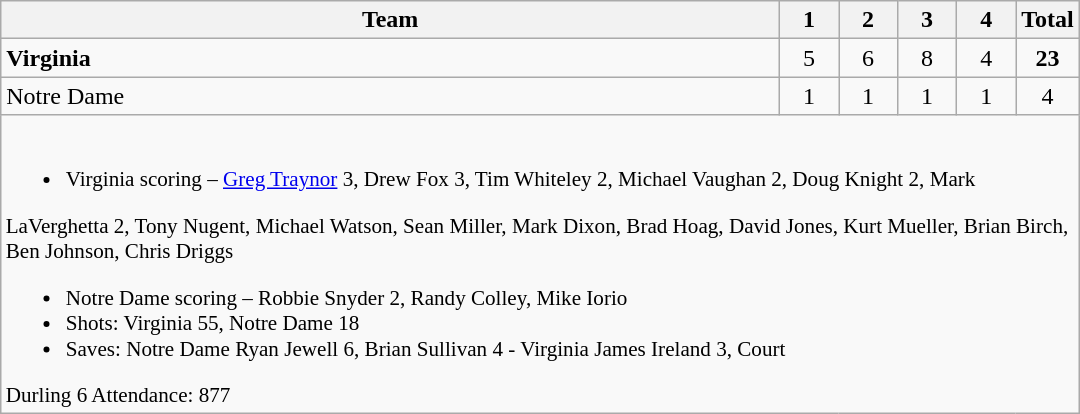<table class="wikitable" style="text-align:center; max-width:45em">
<tr>
<th>Team</th>
<th style="width:2em">1</th>
<th style="width:2em">2</th>
<th style="width:2em">3</th>
<th style="width:2em">4</th>
<th style="width:2em">Total</th>
</tr>
<tr>
<td style="text-align:left"><strong>Virginia</strong></td>
<td>5</td>
<td>6</td>
<td>8</td>
<td>4</td>
<td><strong>23</strong></td>
</tr>
<tr>
<td style="text-align:left">Notre Dame</td>
<td>1</td>
<td>1</td>
<td>1</td>
<td>1</td>
<td>4</td>
</tr>
<tr>
<td colspan=6 style="text-align:left; font-size:88%;"><br><ul><li>Virginia scoring – <a href='#'>Greg Traynor</a> 3, Drew Fox 3, Tim Whiteley 2, Michael Vaughan 2, Doug Knight 2, Mark</li></ul>LaVerghetta 2, Tony Nugent, Michael Watson, Sean Miller, Mark Dixon, Brad Hoag, David Jones, Kurt
Mueller, Brian Birch, Ben Johnson, Chris Driggs<ul><li>Notre Dame scoring – Robbie Snyder 2, Randy Colley, Mike Iorio</li><li>Shots: Virginia 55, Notre Dame 18</li><li>Saves: Notre Dame Ryan Jewell 6, Brian Sullivan 4 - Virginia James Ireland 3, Court</li></ul>Durling 6
Attendance: 877
</td>
</tr>
</table>
